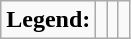<table class="wikitable">
<tr>
<td><strong>Legend:</strong></td>
<td></td>
<td></td>
<td></td>
</tr>
</table>
